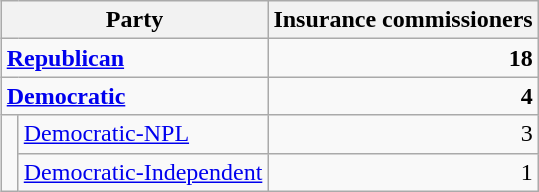<table class=wikitable style="float:right;margin:0 0 0.5em 1em;">
<tr>
<th colspan=2>Party</th>
<th>Insurance commissioners</th>
</tr>
<tr>
<td colspan=2><strong><a href='#'>Republican</a></strong></td>
<td align=right><strong>18</strong></td>
</tr>
<tr>
<td colspan=2><strong><a href='#'>Democratic</a></strong></td>
<td align=right><strong>4</strong></td>
</tr>
<tr>
<td rowspan=2> </td>
<td><a href='#'>Democratic-NPL</a></td>
<td align=right>3</td>
</tr>
<tr>
<td><a href='#'>Democratic-Independent</a></td>
<td align=right>1</td>
</tr>
</table>
